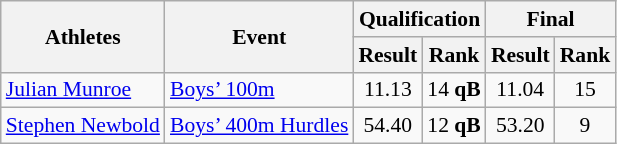<table class="wikitable" border="1" style="font-size:90%">
<tr>
<th rowspan=2>Athletes</th>
<th rowspan=2>Event</th>
<th colspan=2>Qualification</th>
<th colspan=2>Final</th>
</tr>
<tr>
<th>Result</th>
<th>Rank</th>
<th>Result</th>
<th>Rank</th>
</tr>
<tr>
<td><a href='#'>Julian Munroe</a></td>
<td><a href='#'>Boys’ 100m</a></td>
<td align=center>11.13</td>
<td align=center>14 <strong>qB</strong></td>
<td align=center>11.04</td>
<td align=center>15</td>
</tr>
<tr>
<td><a href='#'>Stephen Newbold</a></td>
<td><a href='#'>Boys’ 400m Hurdles</a></td>
<td align=center>54.40</td>
<td align=center>12 <strong>qB</strong></td>
<td align=center>53.20</td>
<td align=center>9</td>
</tr>
</table>
